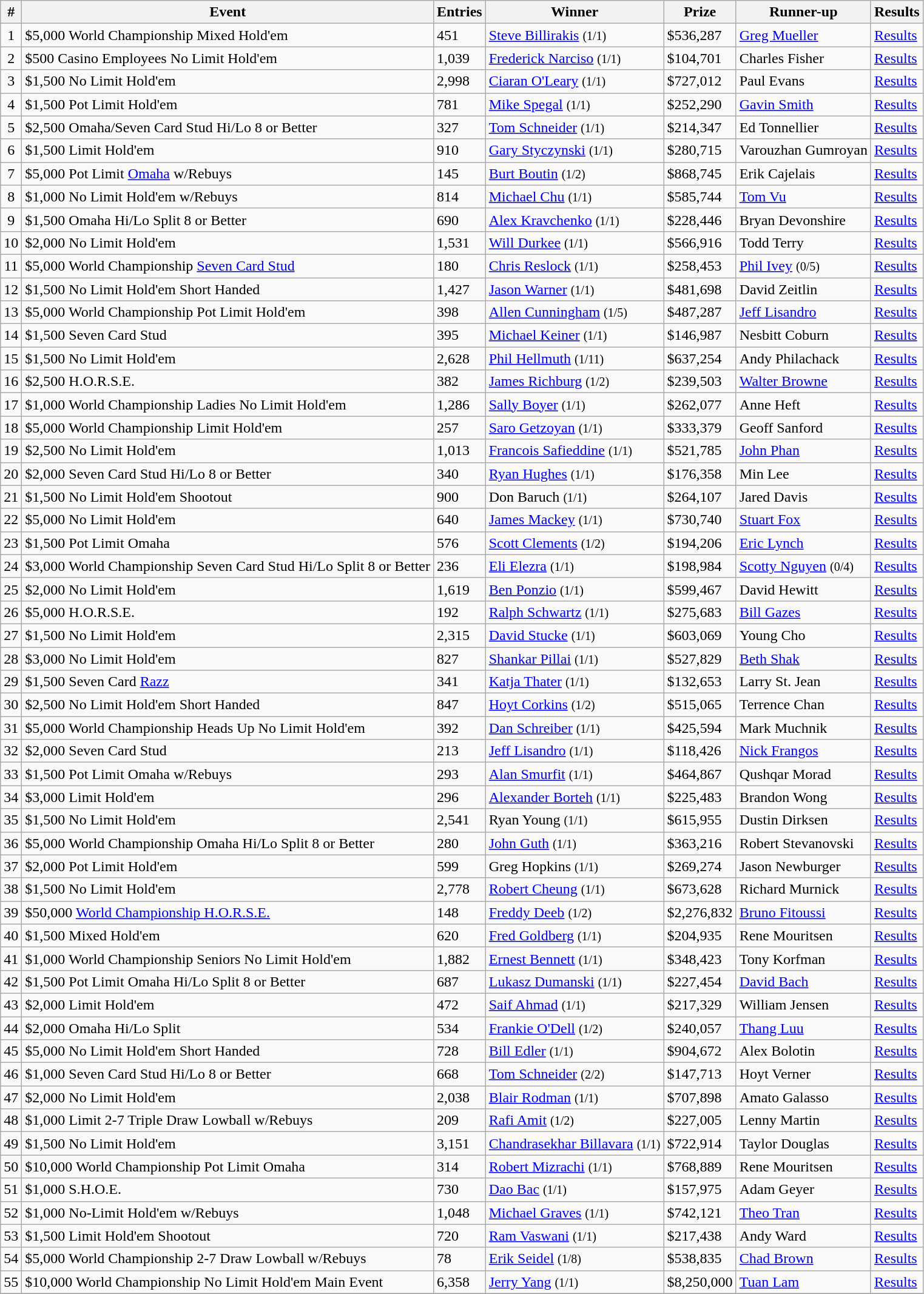<table class="wikitable sortable">
<tr>
<th bgcolor="#FFEBAD">#</th>
<th bgcolor="#FFEBAD">Event</th>
<th>Entries</th>
<th bgcolor="#FFEBAD">Winner</th>
<th bgcolor="#FFEBAD">Prize</th>
<th bgcolor="#FFEBAD">Runner-up</th>
<th bgcolor="#FFEBAD">Results</th>
</tr>
<tr>
<td align="center">1</td>
<td>$5,000 World Championship Mixed Hold'em</td>
<td>451</td>
<td><a href='#'>Steve Billirakis</a> <small>(1/1)</small></td>
<td>$536,287</td>
<td><a href='#'>Greg Mueller</a></td>
<td><a href='#'>Results</a></td>
</tr>
<tr>
<td align="center">2</td>
<td>$500 Casino Employees No Limit Hold'em</td>
<td>1,039</td>
<td><a href='#'>Frederick Narciso</a> <small>(1/1)</small></td>
<td>$104,701</td>
<td>Charles Fisher</td>
<td><a href='#'>Results</a></td>
</tr>
<tr>
<td align="center">3</td>
<td>$1,500 No Limit Hold'em</td>
<td>2,998</td>
<td><a href='#'>Ciaran O'Leary</a> <small>(1/1)</small></td>
<td>$727,012</td>
<td>Paul Evans</td>
<td><a href='#'>Results</a></td>
</tr>
<tr>
<td align="center">4</td>
<td>$1,500 Pot Limit Hold'em</td>
<td>781</td>
<td><a href='#'>Mike Spegal</a> <small>(1/1)</small></td>
<td>$252,290</td>
<td><a href='#'>Gavin Smith</a></td>
<td><a href='#'>Results</a></td>
</tr>
<tr>
<td align="center">5</td>
<td>$2,500 Omaha/Seven Card Stud Hi/Lo 8 or Better</td>
<td>327</td>
<td><a href='#'>Tom Schneider</a> <small>(1/1)</small></td>
<td>$214,347</td>
<td>Ed Tonnellier</td>
<td><a href='#'>Results</a></td>
</tr>
<tr>
<td align="center">6</td>
<td>$1,500 Limit Hold'em</td>
<td>910</td>
<td><a href='#'>Gary Styczynski</a> <small>(1/1)</small></td>
<td>$280,715</td>
<td>Varouzhan Gumroyan</td>
<td><a href='#'>Results</a></td>
</tr>
<tr>
<td align="center">7</td>
<td>$5,000 Pot Limit <a href='#'>Omaha</a> w/Rebuys</td>
<td>145</td>
<td><a href='#'>Burt Boutin</a> <small>(1/2)</small></td>
<td>$868,745</td>
<td>Erik Cajelais</td>
<td><a href='#'>Results</a></td>
</tr>
<tr>
<td align="center">8</td>
<td>$1,000 No Limit Hold'em w/Rebuys</td>
<td>814</td>
<td><a href='#'>Michael Chu</a> <small>(1/1)</small></td>
<td>$585,744</td>
<td><a href='#'>Tom Vu</a></td>
<td><a href='#'>Results</a></td>
</tr>
<tr>
<td align="center">9</td>
<td>$1,500 Omaha Hi/Lo Split 8 or Better</td>
<td>690</td>
<td><a href='#'>Alex Kravchenko</a> <small>(1/1)</small></td>
<td>$228,446</td>
<td>Bryan Devonshire</td>
<td><a href='#'>Results</a></td>
</tr>
<tr>
<td align="center">10</td>
<td>$2,000 No Limit Hold'em</td>
<td>1,531</td>
<td><a href='#'>Will Durkee</a> <small>(1/1)</small></td>
<td>$566,916</td>
<td>Todd Terry</td>
<td><a href='#'>Results</a></td>
</tr>
<tr>
<td align="center">11</td>
<td>$5,000 World Championship <a href='#'>Seven Card Stud</a></td>
<td>180</td>
<td><a href='#'>Chris Reslock</a> <small>(1/1)</small></td>
<td>$258,453</td>
<td><a href='#'>Phil Ivey</a> <small>(0/5)</small></td>
<td><a href='#'>Results</a></td>
</tr>
<tr>
<td align="center">12</td>
<td>$1,500 No Limit Hold'em Short Handed</td>
<td>1,427</td>
<td><a href='#'>Jason Warner</a> <small>(1/1)</small></td>
<td>$481,698</td>
<td>David Zeitlin</td>
<td><a href='#'>Results</a></td>
</tr>
<tr>
<td align="center">13</td>
<td>$5,000 World Championship Pot Limit Hold'em</td>
<td>398</td>
<td><a href='#'>Allen Cunningham</a> <small>(1/5)</small></td>
<td>$487,287</td>
<td><a href='#'>Jeff Lisandro</a></td>
<td><a href='#'>Results</a></td>
</tr>
<tr>
<td align="center">14</td>
<td>$1,500 Seven Card Stud</td>
<td>395</td>
<td><a href='#'>Michael Keiner</a> <small>(1/1)</small></td>
<td>$146,987</td>
<td>Nesbitt Coburn</td>
<td><a href='#'>Results</a></td>
</tr>
<tr>
<td align="center">15</td>
<td>$1,500 No Limit Hold'em</td>
<td>2,628</td>
<td><a href='#'>Phil Hellmuth</a> <small>(1/11)</small></td>
<td>$637,254</td>
<td>Andy Philachack</td>
<td><a href='#'>Results</a></td>
</tr>
<tr>
<td align="center">16</td>
<td>$2,500 H.O.R.S.E.</td>
<td>382</td>
<td><a href='#'>James Richburg</a> <small>(1/2)</small></td>
<td>$239,503</td>
<td><a href='#'>Walter Browne</a></td>
<td><a href='#'>Results</a></td>
</tr>
<tr>
<td align="center">17</td>
<td>$1,000 World Championship Ladies No Limit Hold'em</td>
<td>1,286</td>
<td><a href='#'>Sally Boyer</a> <small>(1/1)</small></td>
<td>$262,077</td>
<td>Anne Heft</td>
<td><a href='#'>Results</a></td>
</tr>
<tr>
<td align="center">18</td>
<td>$5,000 World Championship Limit Hold'em</td>
<td>257</td>
<td><a href='#'>Saro Getzoyan</a> <small>(1/1)</small></td>
<td>$333,379</td>
<td>Geoff Sanford</td>
<td><a href='#'>Results</a></td>
</tr>
<tr>
<td align="center">19</td>
<td>$2,500 No Limit Hold'em</td>
<td>1,013</td>
<td><a href='#'>Francois Safieddine</a> <small>(1/1)</small></td>
<td>$521,785</td>
<td><a href='#'>John Phan</a></td>
<td><a href='#'>Results</a></td>
</tr>
<tr>
<td align="center">20</td>
<td>$2,000 Seven Card Stud Hi/Lo 8 or Better</td>
<td>340</td>
<td><a href='#'>Ryan Hughes</a> <small>(1/1)</small></td>
<td>$176,358</td>
<td>Min Lee</td>
<td><a href='#'>Results</a></td>
</tr>
<tr>
<td align="center">21</td>
<td>$1,500 No Limit Hold'em Shootout</td>
<td>900</td>
<td>Don Baruch <small>(1/1)</small></td>
<td>$264,107</td>
<td>Jared Davis</td>
<td><a href='#'>Results</a></td>
</tr>
<tr>
<td align="center">22</td>
<td>$5,000 No Limit Hold'em</td>
<td>640</td>
<td><a href='#'>James Mackey</a> <small>(1/1)</small></td>
<td>$730,740</td>
<td><a href='#'>Stuart Fox</a></td>
<td><a href='#'>Results</a></td>
</tr>
<tr>
<td align="center">23</td>
<td>$1,500 Pot Limit Omaha</td>
<td>576</td>
<td><a href='#'>Scott Clements</a> <small>(1/2)</small></td>
<td>$194,206</td>
<td><a href='#'>Eric Lynch</a></td>
<td><a href='#'>Results</a></td>
</tr>
<tr>
<td align="center">24</td>
<td>$3,000 World Championship Seven Card Stud Hi/Lo Split 8 or Better</td>
<td>236</td>
<td><a href='#'>Eli Elezra</a> <small>(1/1)</small></td>
<td>$198,984</td>
<td><a href='#'>Scotty Nguyen</a> <small>(0/4)</small></td>
<td><a href='#'>Results</a></td>
</tr>
<tr>
<td align="center">25</td>
<td>$2,000 No Limit Hold'em</td>
<td>1,619</td>
<td><a href='#'>Ben Ponzio</a> <small>(1/1)</small></td>
<td>$599,467</td>
<td>David Hewitt</td>
<td><a href='#'>Results</a></td>
</tr>
<tr>
<td align="center">26</td>
<td>$5,000 H.O.R.S.E.</td>
<td>192</td>
<td><a href='#'>Ralph Schwartz</a> <small>(1/1)</small></td>
<td>$275,683</td>
<td><a href='#'>Bill Gazes</a></td>
<td><a href='#'>Results</a></td>
</tr>
<tr>
<td align="center">27</td>
<td>$1,500 No Limit Hold'em</td>
<td>2,315</td>
<td><a href='#'>David Stucke</a> <small>(1/1)</small></td>
<td>$603,069</td>
<td>Young Cho</td>
<td><a href='#'>Results</a></td>
</tr>
<tr>
<td align="center">28</td>
<td>$3,000 No Limit Hold'em</td>
<td>827</td>
<td><a href='#'>Shankar Pillai</a> <small>(1/1)</small></td>
<td>$527,829</td>
<td><a href='#'>Beth Shak</a></td>
<td><a href='#'>Results</a></td>
</tr>
<tr>
<td align="center">29</td>
<td>$1,500 Seven Card <a href='#'>Razz</a></td>
<td>341</td>
<td><a href='#'>Katja Thater</a> <small>(1/1)</small></td>
<td>$132,653</td>
<td>Larry St. Jean</td>
<td><a href='#'>Results</a></td>
</tr>
<tr>
<td align="center">30</td>
<td>$2,500 No Limit Hold'em Short Handed</td>
<td>847</td>
<td><a href='#'>Hoyt Corkins</a> <small>(1/2)</small></td>
<td>$515,065</td>
<td>Terrence Chan</td>
<td><a href='#'>Results</a></td>
</tr>
<tr>
<td align="center">31</td>
<td>$5,000 World Championship Heads Up No Limit Hold'em</td>
<td>392</td>
<td><a href='#'>Dan Schreiber</a> <small>(1/1)</small></td>
<td>$425,594</td>
<td>Mark Muchnik</td>
<td><a href='#'>Results</a></td>
</tr>
<tr>
<td align="center">32</td>
<td>$2,000 Seven Card Stud</td>
<td>213</td>
<td><a href='#'>Jeff Lisandro</a> <small>(1/1)</small></td>
<td>$118,426</td>
<td><a href='#'>Nick Frangos</a></td>
<td><a href='#'>Results</a></td>
</tr>
<tr>
<td align="center">33</td>
<td>$1,500 Pot Limit Omaha w/Rebuys</td>
<td>293</td>
<td><a href='#'>Alan Smurfit</a> <small>(1/1)</small></td>
<td>$464,867</td>
<td>Qushqar Morad</td>
<td><a href='#'>Results</a></td>
</tr>
<tr>
<td align="center">34</td>
<td>$3,000 Limit Hold'em</td>
<td>296</td>
<td><a href='#'>Alexander Borteh</a> <small>(1/1)</small></td>
<td>$225,483</td>
<td>Brandon Wong</td>
<td><a href='#'>Results</a></td>
</tr>
<tr>
<td align="center">35</td>
<td>$1,500 No Limit Hold'em</td>
<td>2,541</td>
<td>Ryan Young <small>(1/1)</small></td>
<td>$615,955</td>
<td>Dustin Dirksen</td>
<td><a href='#'>Results</a></td>
</tr>
<tr>
<td align="center">36</td>
<td>$5,000 World Championship Omaha Hi/Lo Split 8 or Better</td>
<td>280</td>
<td><a href='#'>John Guth</a> <small>(1/1)</small></td>
<td>$363,216</td>
<td>Robert Stevanovski</td>
<td><a href='#'>Results</a></td>
</tr>
<tr>
<td align="center">37</td>
<td>$2,000 Pot Limit Hold'em</td>
<td>599</td>
<td>Greg Hopkins <small>(1/1)</small></td>
<td>$269,274</td>
<td>Jason Newburger</td>
<td><a href='#'>Results</a></td>
</tr>
<tr>
<td align="center">38</td>
<td>$1,500 No Limit Hold'em</td>
<td>2,778</td>
<td><a href='#'>Robert Cheung</a> <small>(1/1)</small></td>
<td>$673,628</td>
<td>Richard Murnick</td>
<td><a href='#'>Results</a></td>
</tr>
<tr>
<td align="center">39</td>
<td>$50,000 <a href='#'>World Championship H.O.R.S.E.</a></td>
<td>148</td>
<td><a href='#'>Freddy Deeb</a> <small>(1/2)</small></td>
<td>$2,276,832</td>
<td><a href='#'>Bruno Fitoussi</a></td>
<td><a href='#'>Results</a></td>
</tr>
<tr>
<td align="center">40</td>
<td>$1,500 Mixed Hold'em</td>
<td>620</td>
<td><a href='#'>Fred Goldberg</a> <small>(1/1)</small></td>
<td>$204,935</td>
<td>Rene Mouritsen</td>
<td><a href='#'>Results</a></td>
</tr>
<tr>
<td align="center">41</td>
<td>$1,000 World Championship Seniors No Limit Hold'em</td>
<td>1,882</td>
<td><a href='#'>Ernest Bennett</a> <small>(1/1)</small></td>
<td>$348,423</td>
<td>Tony Korfman</td>
<td><a href='#'>Results</a></td>
</tr>
<tr>
<td align="center">42</td>
<td>$1,500 Pot Limit Omaha Hi/Lo Split 8 or Better</td>
<td>687</td>
<td><a href='#'>Lukasz Dumanski</a> <small>(1/1)</small></td>
<td>$227,454</td>
<td><a href='#'>David Bach</a></td>
<td><a href='#'>Results</a></td>
</tr>
<tr>
<td align="center">43</td>
<td>$2,000 Limit Hold'em</td>
<td>472</td>
<td><a href='#'>Saif Ahmad</a> <small>(1/1)</small></td>
<td>$217,329</td>
<td>William Jensen</td>
<td><a href='#'>Results</a></td>
</tr>
<tr>
<td align="center">44</td>
<td>$2,000 Omaha Hi/Lo Split</td>
<td>534</td>
<td><a href='#'>Frankie O'Dell</a> <small>(1/2)</small></td>
<td>$240,057</td>
<td><a href='#'>Thang Luu</a></td>
<td><a href='#'>Results</a></td>
</tr>
<tr>
<td align="center">45</td>
<td>$5,000 No Limit Hold'em Short Handed</td>
<td>728</td>
<td><a href='#'>Bill Edler</a> <small>(1/1)</small></td>
<td>$904,672</td>
<td>Alex Bolotin</td>
<td><a href='#'>Results</a></td>
</tr>
<tr>
<td align="center">46</td>
<td>$1,000 Seven Card Stud Hi/Lo 8 or Better</td>
<td>668</td>
<td><a href='#'>Tom Schneider</a> <small>(2/2)</small></td>
<td>$147,713</td>
<td>Hoyt Verner</td>
<td><a href='#'>Results</a></td>
</tr>
<tr>
<td align="center">47</td>
<td>$2,000 No Limit Hold'em</td>
<td>2,038</td>
<td><a href='#'>Blair Rodman</a> <small>(1/1)</small></td>
<td>$707,898</td>
<td>Amato Galasso</td>
<td><a href='#'>Results</a></td>
</tr>
<tr>
<td align="center">48</td>
<td>$1,000 Limit 2-7 Triple Draw Lowball w/Rebuys</td>
<td>209</td>
<td><a href='#'>Rafi Amit</a> <small>(1/2)</small></td>
<td>$227,005</td>
<td>Lenny Martin</td>
<td><a href='#'>Results</a></td>
</tr>
<tr>
<td align="center">49</td>
<td>$1,500 No Limit Hold'em</td>
<td>3,151</td>
<td><a href='#'>Chandrasekhar Billavara</a> <small>(1/1)</small></td>
<td>$722,914</td>
<td>Taylor Douglas</td>
<td><a href='#'>Results</a></td>
</tr>
<tr>
<td align="center">50</td>
<td>$10,000 World Championship Pot Limit Omaha</td>
<td>314</td>
<td><a href='#'>Robert Mizrachi</a> <small>(1/1)</small></td>
<td>$768,889</td>
<td>Rene Mouritsen</td>
<td><a href='#'>Results</a></td>
</tr>
<tr>
<td align="center">51</td>
<td>$1,000 S.H.O.E.</td>
<td>730</td>
<td><a href='#'>Dao Bac</a> <small>(1/1)</small></td>
<td>$157,975</td>
<td>Adam Geyer</td>
<td><a href='#'>Results</a></td>
</tr>
<tr>
<td align="center">52</td>
<td>$1,000 No-Limit Hold'em w/Rebuys</td>
<td>1,048</td>
<td><a href='#'>Michael Graves</a> <small>(1/1)</small></td>
<td>$742,121</td>
<td><a href='#'>Theo Tran</a></td>
<td><a href='#'>Results</a></td>
</tr>
<tr>
<td align="center">53</td>
<td>$1,500 Limit Hold'em Shootout</td>
<td>720</td>
<td><a href='#'>Ram Vaswani</a> <small>(1/1)</small></td>
<td>$217,438</td>
<td>Andy Ward</td>
<td><a href='#'>Results</a></td>
</tr>
<tr>
<td align="center">54</td>
<td>$5,000 World Championship 2-7 Draw Lowball w/Rebuys</td>
<td>78</td>
<td><a href='#'>Erik Seidel</a>  <small>(1/8)</small></td>
<td>$538,835</td>
<td><a href='#'>Chad Brown</a></td>
<td><a href='#'>Results</a></td>
</tr>
<tr>
<td align="center">55</td>
<td>$10,000 World Championship No Limit Hold'em Main Event</td>
<td>6,358</td>
<td><a href='#'>Jerry Yang</a> <small>(1/1)</small></td>
<td>$8,250,000</td>
<td><a href='#'>Tuan Lam</a></td>
<td><a href='#'>Results</a></td>
</tr>
<tr>
</tr>
</table>
